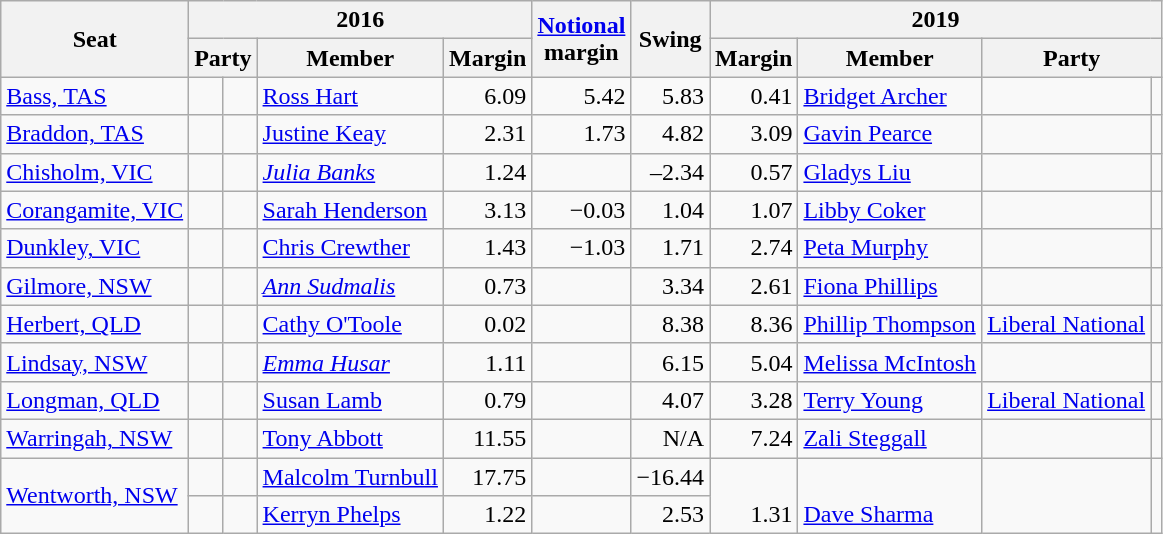<table class="wikitable sortable">
<tr style="text-align:center">
<th rowspan="2">Seat</th>
<th colspan="4">2016</th>
<th rowspan="2"><a href='#'>Notional</a><br>margin</th>
<th rowspan="2">Swing</th>
<th colspan="4">2019</th>
</tr>
<tr style="text-align:center">
<th colspan="2">Party</th>
<th>Member</th>
<th>Margin</th>
<th>Margin</th>
<th>Member</th>
<th colspan="2">Party</th>
</tr>
<tr>
<td><a href='#'>Bass, TAS</a></td>
<td></td>
<td></td>
<td><a href='#'>Ross Hart</a></td>
<td align=right>6.09</td>
<td align=right>5.42</td>
<td align=right>5.83</td>
<td align=right>0.41</td>
<td><a href='#'>Bridget Archer</a></td>
<td></td>
<td></td>
</tr>
<tr>
<td><a href='#'>Braddon, TAS</a></td>
<td></td>
<td></td>
<td><a href='#'>Justine Keay</a></td>
<td align=right>2.31</td>
<td align=right>1.73</td>
<td align=right>4.82</td>
<td align=right>3.09</td>
<td><a href='#'>Gavin Pearce</a></td>
<td></td>
<td></td>
</tr>
<tr>
<td><a href='#'>Chisholm, VIC</a></td>
<td></td>
<td></td>
<td><em><a href='#'>Julia Banks</a></em></td>
<td align=right>1.24</td>
<td align=right></td>
<td align=right>–2.34</td>
<td align=right>0.57</td>
<td><a href='#'>Gladys Liu</a></td>
<td></td>
<td></td>
</tr>
<tr>
<td><a href='#'>Corangamite, VIC</a></td>
<td></td>
<td></td>
<td><a href='#'>Sarah Henderson</a></td>
<td align=right>3.13</td>
<td align=right>−0.03</td>
<td align=right>1.04</td>
<td align=right>1.07</td>
<td><a href='#'>Libby Coker</a></td>
<td></td>
<td></td>
</tr>
<tr>
<td><a href='#'>Dunkley, VIC</a></td>
<td></td>
<td></td>
<td><a href='#'>Chris Crewther</a></td>
<td align=right>1.43</td>
<td align=right>−1.03</td>
<td align=right>1.71</td>
<td align=right>2.74</td>
<td><a href='#'>Peta Murphy</a></td>
<td></td>
<td></td>
</tr>
<tr>
<td><a href='#'>Gilmore, NSW</a></td>
<td></td>
<td></td>
<td><em><a href='#'>Ann Sudmalis</a></em></td>
<td align=right>0.73</td>
<td align=right></td>
<td align=right>3.34</td>
<td align=right>2.61</td>
<td><a href='#'>Fiona Phillips</a></td>
<td></td>
<td></td>
</tr>
<tr>
<td><a href='#'>Herbert, QLD</a></td>
<td></td>
<td></td>
<td><a href='#'>Cathy O'Toole</a></td>
<td align=right>0.02</td>
<td align=right></td>
<td align=right>8.38</td>
<td align=right>8.36</td>
<td><a href='#'>Phillip Thompson</a></td>
<td><a href='#'>Liberal National</a></td>
<td></td>
</tr>
<tr>
<td><a href='#'>Lindsay, NSW</a></td>
<td></td>
<td></td>
<td><em><a href='#'>Emma Husar</a></em></td>
<td align=right>1.11</td>
<td align=right></td>
<td align=right>6.15</td>
<td align=right>5.04</td>
<td><a href='#'>Melissa McIntosh</a></td>
<td></td>
<td></td>
</tr>
<tr>
<td><a href='#'>Longman, QLD</a></td>
<td></td>
<td></td>
<td><a href='#'>Susan Lamb</a></td>
<td align=right>0.79</td>
<td align=right></td>
<td align=right>4.07</td>
<td align=right>3.28</td>
<td><a href='#'>Terry Young</a></td>
<td><a href='#'>Liberal National</a></td>
<td></td>
</tr>
<tr>
<td><a href='#'>Warringah, NSW</a></td>
<td></td>
<td></td>
<td><a href='#'>Tony Abbott</a></td>
<td align=right>11.55</td>
<td align=right></td>
<td align=right>N/A</td>
<td align=right>7.24</td>
<td><a href='#'>Zali Steggall</a></td>
<td></td>
<td></td>
</tr>
<tr>
<td rowspan=2><a href='#'>Wentworth, NSW</a></td>
<td></td>
<td></td>
<td><a href='#'>Malcolm Turnbull</a></td>
<td align=right>17.75</td>
<td align=right></td>
<td align=right>−16.44</td>
<td rowspan=2 align=right valign=bottom>1.31</td>
<td rowspan=2 valign=bottom><a href='#'>Dave Sharma</a></td>
<td rowspan=2 valign=bottom></td>
<td rowspan=2 ></td>
</tr>
<tr>
<td></td>
<td></td>
<td><a href='#'>Kerryn Phelps</a></td>
<td align=right>1.22</td>
<td align=right></td>
<td align=right>2.53</td>
</tr>
</table>
